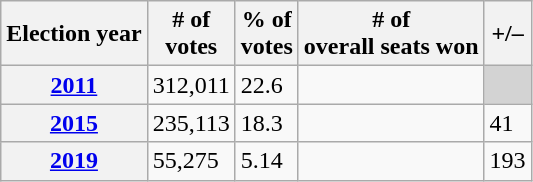<table class="wikitable">
<tr>
<th>Election year</th>
<th># of<br>votes</th>
<th>% of<br>votes</th>
<th># of<br>overall seats won</th>
<th>+/–</th>
</tr>
<tr>
<th><a href='#'>2011</a></th>
<td>312,011</td>
<td>22.6</td>
<td></td>
<td bgcolor="lightgrey"></td>
</tr>
<tr>
<th><a href='#'>2015</a></th>
<td>235,113</td>
<td>18.3</td>
<td></td>
<td> 41</td>
</tr>
<tr>
<th><a href='#'>2019</a></th>
<td>55,275</td>
<td>5.14</td>
<td></td>
<td> 193</td>
</tr>
</table>
